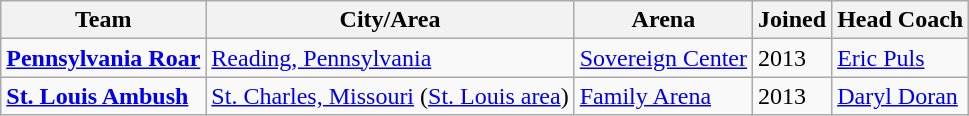<table class="wikitable">
<tr>
<th>Team</th>
<th>City/Area</th>
<th>Arena</th>
<th>Joined</th>
<th>Head Coach</th>
</tr>
<tr>
<td><strong><a href='#'>Pennsylvania Roar</a></strong></td>
<td><a href='#'>Reading, Pennsylvania</a></td>
<td><a href='#'>Sovereign Center</a></td>
<td>2013</td>
<td> <a href='#'>Eric Puls</a></td>
</tr>
<tr>
<td><strong><a href='#'>St. Louis Ambush</a></strong></td>
<td><a href='#'>St. Charles, Missouri</a> (<a href='#'>St. Louis area</a>)</td>
<td><a href='#'>Family Arena</a></td>
<td>2013</td>
<td> <a href='#'>Daryl Doran</a></td>
</tr>
</table>
